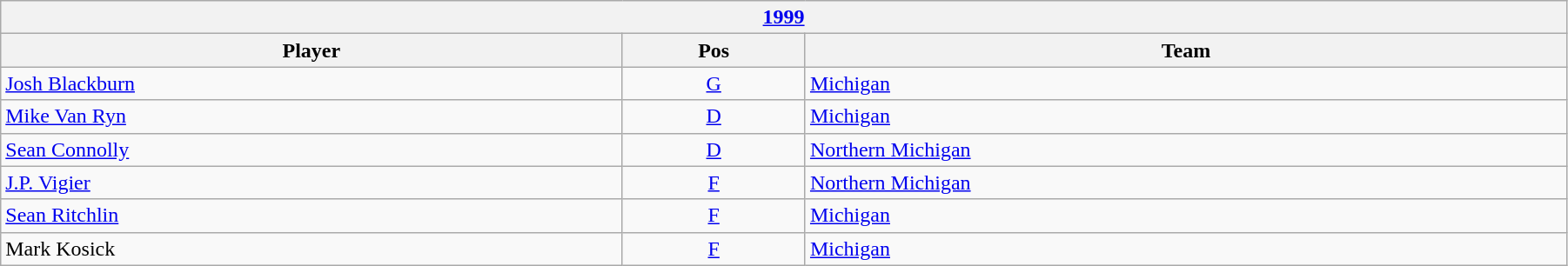<table class="wikitable" width=95%>
<tr>
<th colspan=3><a href='#'>1999</a></th>
</tr>
<tr>
<th>Player</th>
<th>Pos</th>
<th>Team</th>
</tr>
<tr>
<td><a href='#'>Josh Blackburn</a></td>
<td style="text-align:center;"><a href='#'>G</a></td>
<td><a href='#'>Michigan</a></td>
</tr>
<tr>
<td><a href='#'>Mike Van Ryn</a></td>
<td style="text-align:center;"><a href='#'>D</a></td>
<td><a href='#'>Michigan</a></td>
</tr>
<tr>
<td><a href='#'>Sean Connolly</a></td>
<td style="text-align:center;"><a href='#'>D</a></td>
<td><a href='#'>Northern Michigan</a></td>
</tr>
<tr>
<td><a href='#'>J.P. Vigier</a></td>
<td style="text-align:center;"><a href='#'>F</a></td>
<td><a href='#'>Northern Michigan</a></td>
</tr>
<tr>
<td><a href='#'>Sean Ritchlin</a></td>
<td style="text-align:center;"><a href='#'>F</a></td>
<td><a href='#'>Michigan</a></td>
</tr>
<tr>
<td>Mark Kosick</td>
<td style="text-align:center;"><a href='#'>F</a></td>
<td><a href='#'>Michigan</a></td>
</tr>
</table>
